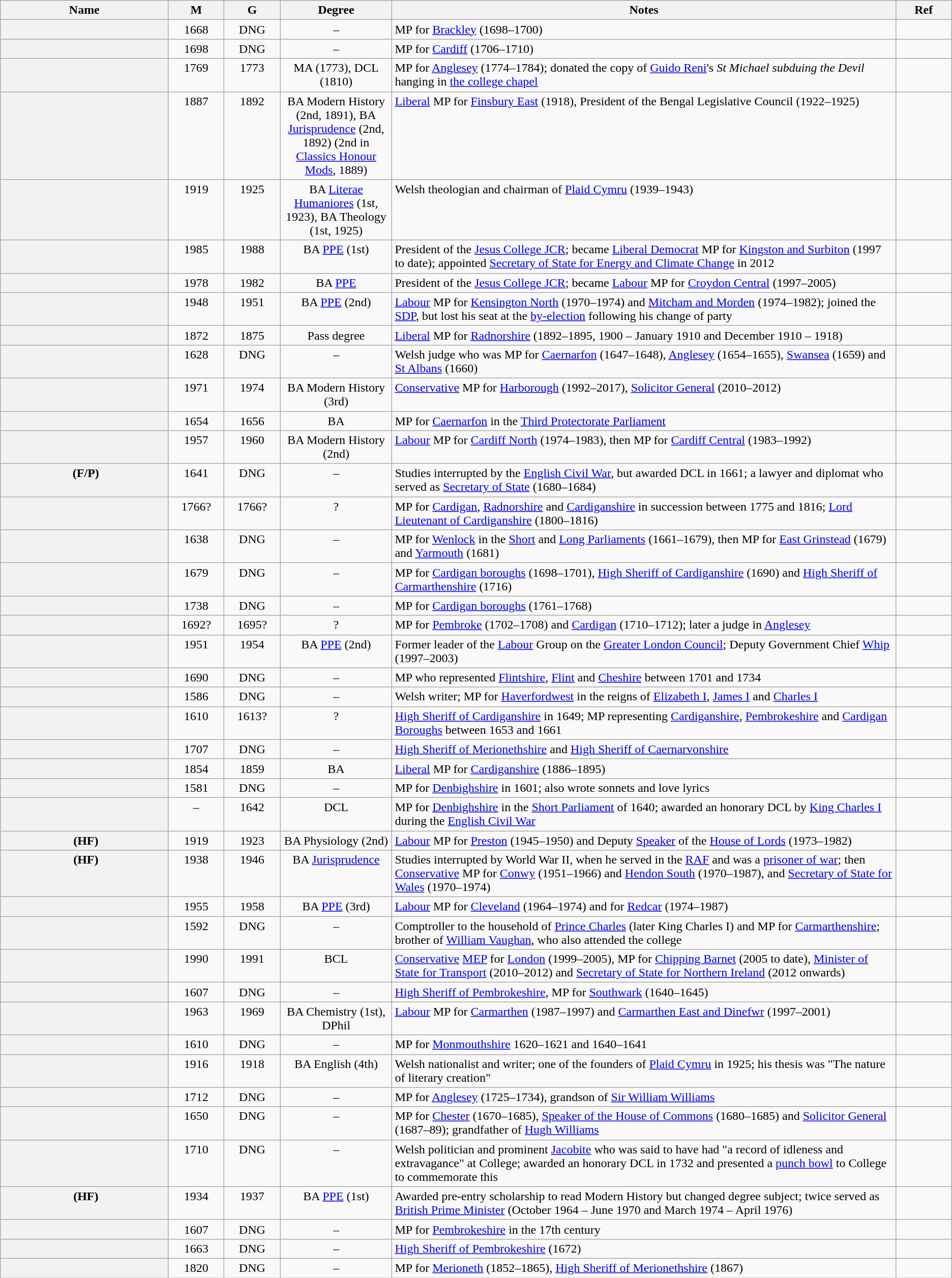<table class="wikitable sortable">
<tr>
<th scope="column" width="15%">Name</th>
<th scope="column" width="5%">M</th>
<th scope="column" width="5%">G</th>
<th scope="column" width="10%" class="unsortable">Degree</th>
<th scope="column" width="45%" class="unsortable">Notes</th>
<th scope="column" width="5%" class="unsortable">Ref</th>
</tr>
<tr valign="top">
<th scope="row"></th>
<td align="center">1668</td>
<td align="center">DNG</td>
<td align="center">–</td>
<td>MP for <a href='#'>Brackley</a> (1698–1700)</td>
<td align="center"></td>
</tr>
<tr valign="top">
<th scope="row"></th>
<td align="center">1698</td>
<td align="center">DNG</td>
<td align="center">–</td>
<td>MP for <a href='#'>Cardiff</a> (1706–1710)</td>
<td align="center"></td>
</tr>
<tr valign="top">
<th scope="row"></th>
<td align="center">1769</td>
<td align="center">1773</td>
<td align="center">MA (1773), DCL (1810)</td>
<td>MP for <a href='#'>Anglesey</a> (1774–1784); donated the copy of <a href='#'>Guido Reni</a>'s <em>St Michael subduing the Devil</em> hanging in <a href='#'>the college chapel</a></td>
<td align="center"></td>
</tr>
<tr valign="top">
<th scope="row"></th>
<td align="center">1887</td>
<td align="center">1892</td>
<td align="center">BA Modern History (2nd, 1891), BA <a href='#'>Jurisprudence</a> (2nd, 1892) (2nd in <a href='#'>Classics Honour Mods</a>, 1889)</td>
<td><a href='#'>Liberal</a> MP for <a href='#'>Finsbury East</a> (1918), President of the Bengal Legislative Council (1922–1925)</td>
<td align="center"></td>
</tr>
<tr valign="top">
<th scope="row"></th>
<td align="center">1919</td>
<td align="center">1925</td>
<td align="center">BA <a href='#'>Literae Humaniores</a> (1st, 1923), BA Theology (1st, 1925)</td>
<td>Welsh theologian and chairman of <a href='#'>Plaid Cymru</a> (1939–1943)</td>
<td align="center"></td>
</tr>
<tr valign="top">
<th scope="row"></th>
<td align="center">1985</td>
<td align="center">1988</td>
<td align="center">BA <a href='#'>PPE</a> (1st)</td>
<td>President of the <a href='#'>Jesus College JCR</a>; became <a href='#'>Liberal Democrat</a> MP for <a href='#'>Kingston and Surbiton</a> (1997 to date); appointed <a href='#'>Secretary of State for Energy and Climate Change</a> in 2012</td>
<td align="center"></td>
</tr>
<tr valign="top">
<th scope="row"></th>
<td align="center">1978</td>
<td align="center">1982</td>
<td align="center">BA <a href='#'>PPE</a></td>
<td>President of the <a href='#'>Jesus College JCR</a>; became <a href='#'>Labour</a> MP for <a href='#'>Croydon Central</a> (1997–2005)</td>
<td align="center"></td>
</tr>
<tr valign="top">
<th scope="row"></th>
<td align="center">1948</td>
<td align="center">1951</td>
<td align="center">BA <a href='#'>PPE</a> (2nd)</td>
<td><a href='#'>Labour</a> MP for <a href='#'>Kensington North</a> (1970–1974) and <a href='#'>Mitcham and Morden</a> (1974–1982); joined the <a href='#'>SDP</a>, but lost his seat at the <a href='#'>by-election</a> following his change of party</td>
<td align="center"></td>
</tr>
<tr valign="top">
<th scope="row"></th>
<td align="center">1872</td>
<td align="center">1875</td>
<td align="center">Pass degree</td>
<td><a href='#'>Liberal</a> MP for <a href='#'>Radnorshire</a> (1892–1895, 1900 – January 1910 and December 1910 – 1918)</td>
<td align="center"></td>
</tr>
<tr valign="top">
<th scope="row"></th>
<td align="center">1628</td>
<td align="center">DNG</td>
<td align="center">–</td>
<td>Welsh judge who was MP for <a href='#'>Caernarfon</a> (1647–1648), <a href='#'>Anglesey</a> (1654–1655), <a href='#'>Swansea</a> (1659) and <a href='#'>St Albans</a> (1660)</td>
<td align="center"></td>
</tr>
<tr valign="top">
<th scope="row"></th>
<td align="center">1971</td>
<td align="center">1974</td>
<td align="center">BA Modern History (3rd)</td>
<td><a href='#'>Conservative</a> MP for <a href='#'>Harborough</a> (1992–2017), <a href='#'>Solicitor General</a> (2010–2012)</td>
<td align="center"></td>
</tr>
<tr valign="top">
<th scope="row"></th>
<td align="center">1654</td>
<td align="center">1656</td>
<td align="center">BA</td>
<td>MP for <a href='#'>Caernarfon</a> in the <a href='#'>Third Protectorate Parliament</a></td>
<td align="center"></td>
</tr>
<tr valign="top">
<th scope="row"></th>
<td align="center">1957</td>
<td align="center">1960</td>
<td align="center">BA Modern History (2nd)</td>
<td><a href='#'>Labour</a> MP for <a href='#'>Cardiff North</a> (1974–1983), then MP for <a href='#'>Cardiff Central</a> (1983–1992)</td>
<td align="center"></td>
</tr>
<tr valign="top">
<th scope="row"> (F/P)</th>
<td align="center">1641</td>
<td align="center">DNG</td>
<td align="center">–</td>
<td>Studies interrupted by the <a href='#'>English Civil War</a>, but awarded DCL in 1661; a lawyer and diplomat who served as <a href='#'>Secretary of State</a> (1680–1684)</td>
<td align="center"></td>
</tr>
<tr valign="top">
<th scope="row"></th>
<td align="center"><span>1766</span>?</td>
<td align="center"><span>1766</span>?</td>
<td align="center">?</td>
<td>MP for <a href='#'>Cardigan</a>, <a href='#'>Radnorshire</a> and <a href='#'>Cardiganshire</a> in succession between 1775 and 1816; <a href='#'>Lord Lieutenant of Cardiganshire</a> (1800–1816)</td>
<td align="center"></td>
</tr>
<tr valign="top">
<th scope="row"></th>
<td align="center">1638</td>
<td align="center">DNG</td>
<td align="center">–</td>
<td>MP for <a href='#'>Wenlock</a> in the <a href='#'>Short</a> and <a href='#'>Long Parliaments</a> (1661–1679), then MP for <a href='#'>East Grinstead</a> (1679) and <a href='#'>Yarmouth</a> (1681)</td>
<td align="center"></td>
</tr>
<tr valign="top">
<th scope="row"></th>
<td align="center">1679</td>
<td align="center">DNG</td>
<td align="center">–</td>
<td>MP for <a href='#'>Cardigan boroughs</a> (1698–1701), <a href='#'>High Sheriff of Cardiganshire</a> (1690) and <a href='#'>High Sheriff of Carmarthenshire</a> (1716)</td>
<td align="center"></td>
</tr>
<tr valign="top">
<th scope="row"></th>
<td align="center">1738</td>
<td align="center">DNG</td>
<td align="center">–</td>
<td>MP for <a href='#'>Cardigan boroughs</a> (1761–1768)</td>
<td align="center"></td>
</tr>
<tr valign="top">
<th scope="row"></th>
<td align="center"><span>1692</span>?</td>
<td align="center"><span>1695</span>?</td>
<td align="center">?</td>
<td>MP for <a href='#'>Pembroke</a> (1702–1708) and <a href='#'>Cardigan</a> (1710–1712); later a judge in <a href='#'>Anglesey</a></td>
<td align="center"></td>
</tr>
<tr valign="top">
<th scope="row"></th>
<td align="center">1951</td>
<td align="center">1954</td>
<td align="center">BA <a href='#'>PPE</a> (2nd)</td>
<td>Former leader of the <a href='#'>Labour</a> Group on the <a href='#'>Greater London Council</a>; Deputy Government Chief <a href='#'>Whip</a> (1997–2003)</td>
<td align="center"></td>
</tr>
<tr valign="top">
<th scope="row"></th>
<td align="center">1690</td>
<td align="center">DNG</td>
<td align="center">–</td>
<td>MP who represented <a href='#'>Flintshire</a>, <a href='#'>Flint</a> and <a href='#'>Cheshire</a> between 1701 and 1734</td>
<td align="center"></td>
</tr>
<tr valign="top">
<th scope="row"></th>
<td align="center">1586</td>
<td align="center">DNG</td>
<td align="center">–</td>
<td>Welsh writer; MP for <a href='#'>Haverfordwest</a> in the reigns of <a href='#'>Elizabeth I</a>, <a href='#'>James I</a> and <a href='#'>Charles I</a></td>
<td align="center"></td>
</tr>
<tr valign="top">
<th scope="row"></th>
<td align="center">1610</td>
<td align="center"><span>1613</span>?</td>
<td align="center">?</td>
<td><a href='#'>High Sheriff of Cardiganshire</a> in 1649; MP representing <a href='#'>Cardiganshire</a>, <a href='#'>Pembrokeshire</a> and <a href='#'>Cardigan Boroughs</a> between 1653 and 1661</td>
<td align="center"></td>
</tr>
<tr valign="top">
<th scope="row"></th>
<td align="center">1707</td>
<td align="center">DNG</td>
<td align="center">–</td>
<td><a href='#'>High Sheriff of Merionethshire</a> and <a href='#'>High Sheriff of Caernarvonshire</a></td>
<td align="center"></td>
</tr>
<tr valign="top">
<th scope="row"></th>
<td align="center">1854</td>
<td align="center">1859</td>
<td align="center">BA</td>
<td><a href='#'>Liberal</a> MP for <a href='#'>Cardiganshire</a> (1886–1895)</td>
<td align="center"></td>
</tr>
<tr valign="top">
<th scope="row"></th>
<td align="center">1581</td>
<td align="center">DNG</td>
<td align="center">–</td>
<td>MP for <a href='#'>Denbighshire</a> in 1601; also wrote sonnets and love lyrics</td>
<td align="center"></td>
</tr>
<tr valign="top">
<th scope="row"></th>
<td align="center">–</td>
<td align="center">1642</td>
<td align="center">DCL</td>
<td>MP for <a href='#'>Denbighshire</a> in the <a href='#'>Short Parliament</a> of 1640; awarded an honorary DCL by <a href='#'>King Charles I</a> during the <a href='#'>English Civil War</a></td>
<td align="center"></td>
</tr>
<tr valign="top">
<th scope="row"> (HF)</th>
<td align="center">1919</td>
<td align="center">1923</td>
<td align="center">BA Physiology (2nd)</td>
<td><a href='#'>Labour</a> MP for <a href='#'>Preston</a> (1945–1950) and Deputy <a href='#'>Speaker</a> of the <a href='#'>House of Lords</a> (1973–1982)</td>
<td align="center"></td>
</tr>
<tr valign="top">
<th scope="row"> (HF)</th>
<td align="center">1938</td>
<td align="center">1946 </td>
<td align="center">BA <a href='#'>Jurisprudence</a></td>
<td>Studies interrupted by World War II, when he served in the <a href='#'>RAF</a> and was a <a href='#'>prisoner of war</a>; then <a href='#'>Conservative</a> MP for <a href='#'>Conwy</a> (1951–1966) and <a href='#'>Hendon South</a> (1970–1987), and <a href='#'>Secretary of State for Wales</a> (1970–1974)</td>
<td align="center"></td>
</tr>
<tr valign="top">
<th scope="row"></th>
<td align="center">1955</td>
<td align="center">1958</td>
<td align="center">BA <a href='#'>PPE</a> (3rd)</td>
<td><a href='#'>Labour</a> MP for <a href='#'>Cleveland</a> (1964–1974) and for <a href='#'>Redcar</a> (1974–1987)</td>
<td align="center"></td>
</tr>
<tr valign="top">
<th scope="row"></th>
<td align="center">1592</td>
<td align="center">DNG</td>
<td align="center">–</td>
<td>Comptroller to the household of <a href='#'>Prince Charles</a> (later King Charles I) and MP for <a href='#'>Carmarthenshire</a>; brother of <a href='#'>William Vaughan</a>, who also attended the college</td>
<td align="center"></td>
</tr>
<tr valign="top">
<th scope="row"></th>
<td align="center">1990</td>
<td align="center">1991</td>
<td align="center">BCL</td>
<td><a href='#'>Conservative</a> <a href='#'>MEP</a> for <a href='#'>London</a> (1999–2005), MP for <a href='#'>Chipping Barnet</a> (2005 to date), <a href='#'>Minister of State for Transport</a> (2010–2012) and <a href='#'>Secretary of State for Northern Ireland</a> (2012 onwards)</td>
<td align="center"></td>
</tr>
<tr valign="top">
<th scope="row"></th>
<td align="center">1607</td>
<td align="center">DNG</td>
<td align="center">–</td>
<td><a href='#'>High Sheriff of Pembrokeshire</a>, MP for <a href='#'>Southwark</a> (1640–1645)</td>
<td align="center"></td>
</tr>
<tr valign="top">
<th scope="row"></th>
<td align="center">1963</td>
<td align="center">1969</td>
<td align="center">BA Chemistry (1st), DPhil</td>
<td><a href='#'>Labour</a> MP for <a href='#'>Carmarthen</a> (1987–1997) and <a href='#'>Carmarthen East and Dinefwr</a> (1997–2001)</td>
<td align="center"></td>
</tr>
<tr valign="top">
<th scope="row"></th>
<td align="center">1610</td>
<td align="center">DNG</td>
<td align="center">–</td>
<td>MP for <a href='#'>Monmouthshire</a> 1620–1621 and 1640–1641</td>
<td align="center"></td>
</tr>
<tr valign="top">
<th scope="row"></th>
<td align="center">1916</td>
<td align="center">1918</td>
<td align="center">BA English (4th)</td>
<td>Welsh nationalist and writer; one of the founders of <a href='#'>Plaid Cymru</a> in 1925; his thesis was "The nature of literary creation"</td>
<td align="center"></td>
</tr>
<tr valign="top">
<th scope="row"></th>
<td align="center">1712</td>
<td align="center">DNG</td>
<td align="center">–</td>
<td>MP for <a href='#'>Anglesey</a> (1725–1734), grandson of <a href='#'>Sir William Williams</a></td>
<td align="center"></td>
</tr>
<tr valign="top">
<th scope="row"></th>
<td align="center">1650</td>
<td align="center">DNG</td>
<td align="center">–</td>
<td>MP for <a href='#'>Chester</a> (1670–1685), <a href='#'>Speaker of the House of Commons</a> (1680–1685) and <a href='#'>Solicitor General</a> (1687–89); grandfather of <a href='#'>Hugh Williams</a></td>
<td align="center"></td>
</tr>
<tr valign="top">
<th scope="row"></th>
<td align="center">1710</td>
<td align="center">DNG</td>
<td align="center">–</td>
<td>Welsh politician and prominent <a href='#'>Jacobite</a> who was said to have had "a record of idleness and extravagance" at College; awarded an honorary DCL in 1732 and presented a  <a href='#'>punch bowl</a> to College to commemorate this</td>
<td align="center"></td>
</tr>
<tr valign="top">
<th scope="row"> (HF)</th>
<td align="center">1934</td>
<td align="center">1937</td>
<td align="center">BA <a href='#'>PPE</a> (1st)</td>
<td>Awarded pre-entry scholarship to read Modern History but changed degree subject; twice served as <a href='#'>British Prime Minister</a> (October 1964 – June 1970 and March 1974 – April 1976)</td>
<td align="center"></td>
</tr>
<tr valign="top">
<th scope="row"></th>
<td align="center">1607</td>
<td align="center">DNG</td>
<td align="center">–</td>
<td>MP for <a href='#'>Pembrokeshire</a> in the 17th century</td>
<td align="center"></td>
</tr>
<tr valign="top">
<th scope="row"></th>
<td align="center">1663</td>
<td align="center">DNG</td>
<td align="center">–</td>
<td><a href='#'>High Sheriff of Pembrokeshire</a> (1672)</td>
<td align="center"></td>
</tr>
<tr valign="top">
<th scope="row"></th>
<td align="center">1820</td>
<td align="center">DNG</td>
<td align="center">–</td>
<td>MP for <a href='#'>Merioneth</a> (1852–1865), <a href='#'>High Sheriff of Merionethshire</a> (1867)</td>
<td align="center"></td>
</tr>
</table>
